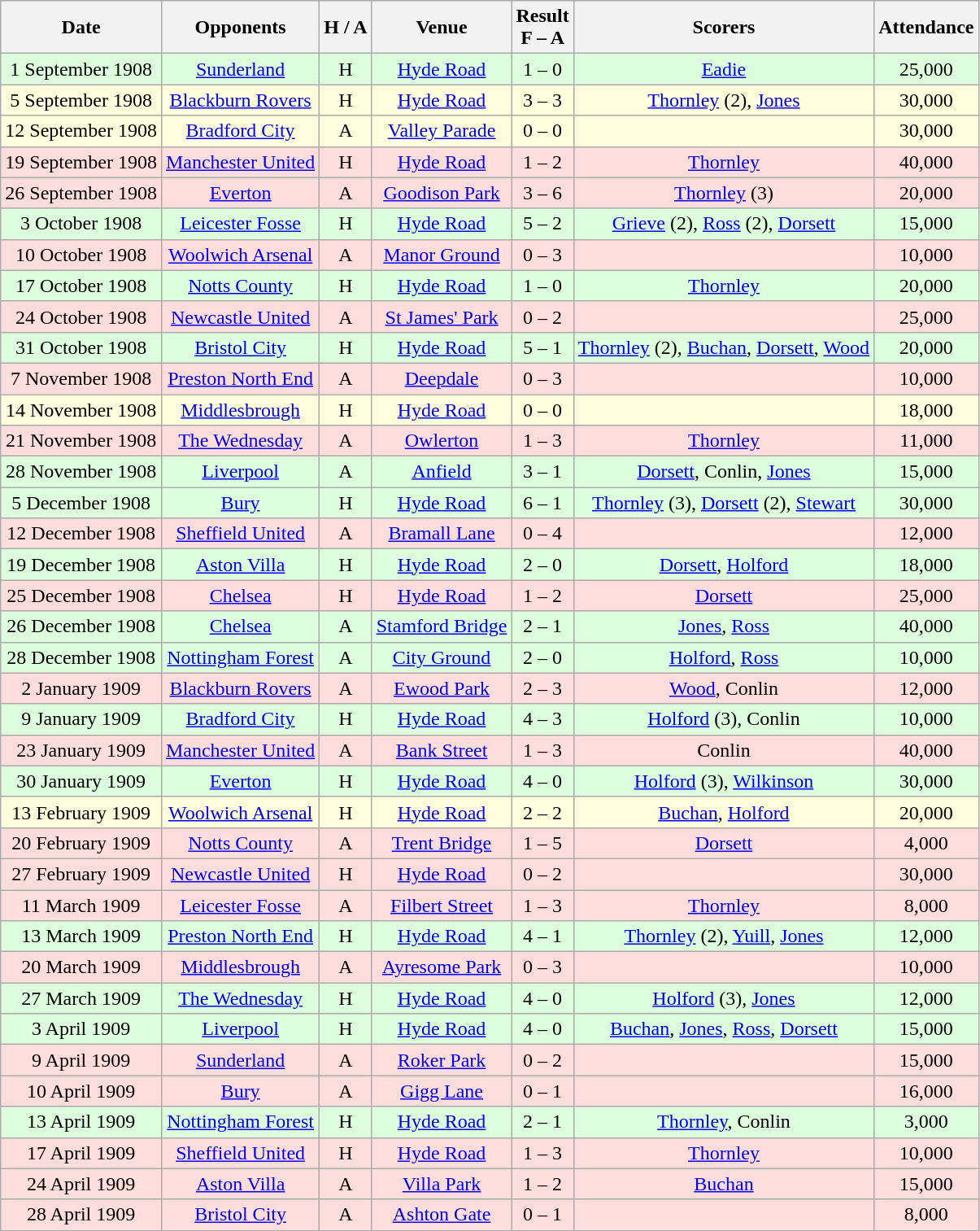<table class="wikitable" style="text-align:center">
<tr>
<th>Date</th>
<th>Opponents</th>
<th>H / A</th>
<th>Venue</th>
<th>Result<br>F – A</th>
<th>Scorers</th>
<th>Attendance</th>
</tr>
<tr bgcolor="#ddffdd">
<td>1 September 1908</td>
<td><a href='#'>Sunderland</a></td>
<td>H</td>
<td><a href='#'>Hyde Road</a></td>
<td>1 – 0</td>
<td><a href='#'>Eadie</a></td>
<td>25,000</td>
</tr>
<tr bgcolor="#ffffdd">
<td>5 September 1908</td>
<td><a href='#'>Blackburn Rovers</a></td>
<td>H</td>
<td><a href='#'>Hyde Road</a></td>
<td>3 – 3</td>
<td><a href='#'>Thornley</a> (2), <a href='#'>Jones</a></td>
<td>30,000</td>
</tr>
<tr bgcolor="#ffffdd">
<td>12 September 1908</td>
<td><a href='#'>Bradford City</a></td>
<td>A</td>
<td><a href='#'>Valley Parade</a></td>
<td>0 – 0</td>
<td></td>
<td>30,000</td>
</tr>
<tr bgcolor="#ffdddd">
<td>19 September 1908</td>
<td><a href='#'>Manchester United</a></td>
<td>H</td>
<td><a href='#'>Hyde Road</a></td>
<td>1 – 2</td>
<td><a href='#'>Thornley</a></td>
<td>40,000</td>
</tr>
<tr bgcolor="#ffdddd">
<td>26 September 1908</td>
<td><a href='#'>Everton</a></td>
<td>A</td>
<td><a href='#'>Goodison Park</a></td>
<td>3 – 6</td>
<td><a href='#'>Thornley</a> (3)</td>
<td>20,000</td>
</tr>
<tr bgcolor="#ddffdd">
<td>3 October 1908</td>
<td><a href='#'>Leicester Fosse</a></td>
<td>H</td>
<td><a href='#'>Hyde Road</a></td>
<td>5 – 2</td>
<td><a href='#'>Grieve</a> (2), <a href='#'>Ross</a> (2), <a href='#'>Dorsett</a></td>
<td>15,000</td>
</tr>
<tr bgcolor="#ffdddd">
<td>10 October 1908</td>
<td><a href='#'>Woolwich Arsenal</a></td>
<td>A</td>
<td><a href='#'>Manor Ground</a></td>
<td>0 – 3</td>
<td></td>
<td>10,000</td>
</tr>
<tr bgcolor="#ddffdd">
<td>17 October 1908</td>
<td><a href='#'>Notts County</a></td>
<td>H</td>
<td><a href='#'>Hyde Road</a></td>
<td>1 – 0</td>
<td><a href='#'>Thornley</a></td>
<td>20,000</td>
</tr>
<tr bgcolor="#ffdddd">
<td>24 October 1908</td>
<td><a href='#'>Newcastle United</a></td>
<td>A</td>
<td><a href='#'>St James' Park</a></td>
<td>0 – 2</td>
<td></td>
<td>25,000</td>
</tr>
<tr bgcolor="#ddffdd">
<td>31 October 1908</td>
<td><a href='#'>Bristol City</a></td>
<td>H</td>
<td><a href='#'>Hyde Road</a></td>
<td>5 – 1</td>
<td><a href='#'>Thornley</a> (2), <a href='#'>Buchan</a>, <a href='#'>Dorsett</a>, <a href='#'>Wood</a></td>
<td>20,000</td>
</tr>
<tr bgcolor="#ffdddd">
<td>7 November 1908</td>
<td><a href='#'>Preston North End</a></td>
<td>A</td>
<td><a href='#'>Deepdale</a></td>
<td>0 – 3</td>
<td></td>
<td>10,000</td>
</tr>
<tr bgcolor="#ffffdd">
<td>14 November 1908</td>
<td><a href='#'>Middlesbrough</a></td>
<td>H</td>
<td><a href='#'>Hyde Road</a></td>
<td>0 – 0</td>
<td></td>
<td>18,000</td>
</tr>
<tr bgcolor="#ffdddd">
<td>21 November 1908</td>
<td><a href='#'>The Wednesday</a></td>
<td>A</td>
<td><a href='#'>Owlerton</a></td>
<td>1 – 3</td>
<td><a href='#'>Thornley</a></td>
<td>11,000</td>
</tr>
<tr bgcolor="#ddffdd">
<td>28 November 1908</td>
<td><a href='#'>Liverpool</a></td>
<td>A</td>
<td><a href='#'>Anfield</a></td>
<td>3 – 1</td>
<td><a href='#'>Dorsett</a>, Conlin, <a href='#'>Jones</a></td>
<td>15,000</td>
</tr>
<tr bgcolor="#ddffdd">
<td>5 December 1908</td>
<td><a href='#'>Bury</a></td>
<td>H</td>
<td><a href='#'>Hyde Road</a></td>
<td>6 – 1</td>
<td><a href='#'>Thornley</a> (3), <a href='#'>Dorsett</a> (2), <a href='#'>Stewart</a></td>
<td>30,000</td>
</tr>
<tr bgcolor="#ffdddd">
<td>12 December 1908</td>
<td><a href='#'>Sheffield United</a></td>
<td>A</td>
<td><a href='#'>Bramall Lane</a></td>
<td>0 – 4</td>
<td></td>
<td>12,000</td>
</tr>
<tr bgcolor="#ddffdd">
<td>19 December 1908</td>
<td><a href='#'>Aston Villa</a></td>
<td>H</td>
<td><a href='#'>Hyde Road</a></td>
<td>2 – 0</td>
<td><a href='#'>Dorsett</a>, <a href='#'>Holford</a></td>
<td>18,000</td>
</tr>
<tr bgcolor="#ffdddd">
<td>25 December 1908</td>
<td><a href='#'>Chelsea</a></td>
<td>H</td>
<td><a href='#'>Hyde Road</a></td>
<td>1 – 2</td>
<td><a href='#'>Dorsett</a></td>
<td>25,000</td>
</tr>
<tr bgcolor="#ddffdd">
<td>26 December 1908</td>
<td><a href='#'>Chelsea</a></td>
<td>A</td>
<td><a href='#'>Stamford Bridge</a></td>
<td>2 – 1</td>
<td><a href='#'>Jones</a>, <a href='#'>Ross</a></td>
<td>40,000</td>
</tr>
<tr bgcolor="#ddffdd">
<td>28 December 1908</td>
<td><a href='#'>Nottingham Forest</a></td>
<td>A</td>
<td><a href='#'>City Ground</a></td>
<td>2 – 0</td>
<td><a href='#'>Holford</a>, <a href='#'>Ross</a></td>
<td>10,000</td>
</tr>
<tr bgcolor="#ffdddd">
<td>2 January 1909</td>
<td><a href='#'>Blackburn Rovers</a></td>
<td>A</td>
<td><a href='#'>Ewood Park</a></td>
<td>2 – 3</td>
<td><a href='#'>Wood</a>, Conlin</td>
<td>12,000</td>
</tr>
<tr bgcolor="#ddffdd">
<td>9 January 1909</td>
<td><a href='#'>Bradford City</a></td>
<td>H</td>
<td><a href='#'>Hyde Road</a></td>
<td>4 – 3</td>
<td><a href='#'>Holford</a> (3), Conlin</td>
<td>10,000</td>
</tr>
<tr bgcolor="#ffdddd">
<td>23 January 1909</td>
<td><a href='#'>Manchester United</a></td>
<td>A</td>
<td><a href='#'>Bank Street</a></td>
<td>1 – 3</td>
<td>Conlin</td>
<td>40,000</td>
</tr>
<tr bgcolor="#ddffdd">
<td>30 January 1909</td>
<td><a href='#'>Everton</a></td>
<td>H</td>
<td><a href='#'>Hyde Road</a></td>
<td>4 – 0</td>
<td><a href='#'>Holford</a> (3), <a href='#'>Wilkinson</a></td>
<td>30,000</td>
</tr>
<tr bgcolor="#ffffdd">
<td>13 February 1909</td>
<td><a href='#'>Woolwich Arsenal</a></td>
<td>H</td>
<td><a href='#'>Hyde Road</a></td>
<td>2 – 2</td>
<td><a href='#'>Buchan</a>, <a href='#'>Holford</a></td>
<td>20,000</td>
</tr>
<tr bgcolor="#ffdddd">
<td>20 February 1909</td>
<td><a href='#'>Notts County</a></td>
<td>A</td>
<td><a href='#'>Trent Bridge</a></td>
<td>1 – 5</td>
<td><a href='#'>Dorsett</a></td>
<td>4,000</td>
</tr>
<tr bgcolor="#ffdddd">
<td>27 February 1909</td>
<td><a href='#'>Newcastle United</a></td>
<td>H</td>
<td><a href='#'>Hyde Road</a></td>
<td>0 – 2</td>
<td></td>
<td>30,000</td>
</tr>
<tr bgcolor="#ffdddd">
<td>11 March 1909</td>
<td><a href='#'>Leicester Fosse</a></td>
<td>A</td>
<td><a href='#'>Filbert Street</a></td>
<td>1 – 3</td>
<td><a href='#'>Thornley</a></td>
<td>8,000</td>
</tr>
<tr bgcolor="#ddffdd">
<td>13 March 1909</td>
<td><a href='#'>Preston North End</a></td>
<td>H</td>
<td><a href='#'>Hyde Road</a></td>
<td>4 – 1</td>
<td><a href='#'>Thornley</a> (2), <a href='#'>Yuill</a>, <a href='#'>Jones</a></td>
<td>12,000</td>
</tr>
<tr bgcolor="#ffdddd">
<td>20 March 1909</td>
<td><a href='#'>Middlesbrough</a></td>
<td>A</td>
<td><a href='#'>Ayresome Park</a></td>
<td>0 – 3</td>
<td></td>
<td>10,000</td>
</tr>
<tr bgcolor="#ddffdd">
<td>27 March 1909</td>
<td><a href='#'>The Wednesday</a></td>
<td>H</td>
<td><a href='#'>Hyde Road</a></td>
<td>4 – 0</td>
<td><a href='#'>Holford</a> (3), <a href='#'>Jones</a></td>
<td>12,000</td>
</tr>
<tr bgcolor="#ddffdd">
<td>3 April 1909</td>
<td><a href='#'>Liverpool</a></td>
<td>H</td>
<td><a href='#'>Hyde Road</a></td>
<td>4 – 0</td>
<td><a href='#'>Buchan</a>, <a href='#'>Jones</a>, <a href='#'>Ross</a>, <a href='#'>Dorsett</a></td>
<td>15,000</td>
</tr>
<tr bgcolor="#ffdddd">
<td>9 April 1909</td>
<td><a href='#'>Sunderland</a></td>
<td>A</td>
<td><a href='#'>Roker Park</a></td>
<td>0 – 2</td>
<td></td>
<td>15,000</td>
</tr>
<tr bgcolor="#ffdddd">
<td>10 April 1909</td>
<td><a href='#'>Bury</a></td>
<td>A</td>
<td><a href='#'>Gigg Lane</a></td>
<td>0 – 1</td>
<td></td>
<td>16,000</td>
</tr>
<tr bgcolor="#ddffdd">
<td>13 April 1909</td>
<td><a href='#'>Nottingham Forest</a></td>
<td>H</td>
<td><a href='#'>Hyde Road</a></td>
<td>2 – 1</td>
<td><a href='#'>Thornley</a>, Conlin</td>
<td>3,000</td>
</tr>
<tr bgcolor="#ffdddd">
<td>17 April 1909</td>
<td><a href='#'>Sheffield United</a></td>
<td>H</td>
<td><a href='#'>Hyde Road</a></td>
<td>1 – 3</td>
<td><a href='#'>Thornley</a></td>
<td>10,000</td>
</tr>
<tr bgcolor="#ffdddd">
<td>24 April 1909</td>
<td><a href='#'>Aston Villa</a></td>
<td>A</td>
<td><a href='#'>Villa Park</a></td>
<td>1 – 2</td>
<td><a href='#'>Buchan</a></td>
<td>15,000</td>
</tr>
<tr bgcolor="#ffdddd">
<td>28 April 1909</td>
<td><a href='#'>Bristol City</a></td>
<td>A</td>
<td><a href='#'>Ashton Gate</a></td>
<td>0 – 1</td>
<td></td>
<td>8,000</td>
</tr>
</table>
